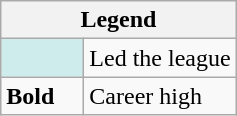<table class="wikitable mw-collapsible mw-collapsed">
<tr>
<th colspan="2">Legend</th>
</tr>
<tr>
<td style="background:#cfecec; width:3em;"></td>
<td>Led the league</td>
</tr>
<tr>
<td><strong>Bold</strong></td>
<td>Career high</td>
</tr>
</table>
